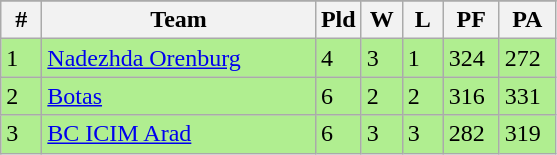<table class=wikitable>
<tr align=center>
</tr>
<tr>
<th width=20>#</th>
<th width=175>Team</th>
<th width=20>Pld</th>
<th width=20>W</th>
<th width=20>L</th>
<th width=30>PF</th>
<th width=30>PA</th>
</tr>
<tr bgcolor=B0EE90>
<td>1</td>
<td align="left"> <a href='#'>Nadezhda Orenburg</a></td>
<td>4</td>
<td>3</td>
<td>1</td>
<td>324</td>
<td>272</td>
</tr>
<tr bgcolor=B0EE90>
<td>2</td>
<td align="left"> <a href='#'>Botas</a></td>
<td>6</td>
<td>2</td>
<td>2</td>
<td>316</td>
<td>331</td>
</tr>
<tr bgcolor=B0EE90>
<td>3</td>
<td align="left"> <a href='#'>BC ICIM Arad</a></td>
<td>6</td>
<td>3</td>
<td>3</td>
<td>282</td>
<td>319</td>
</tr>
</table>
